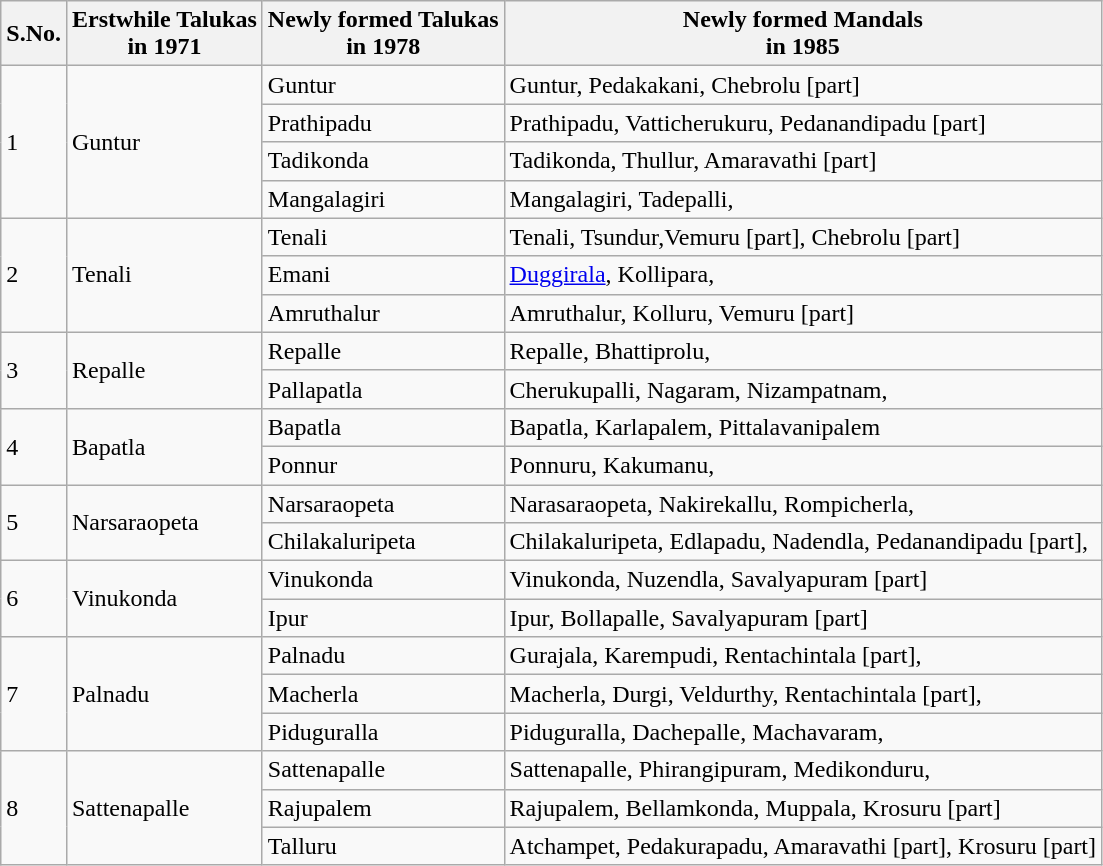<table class="wikitable">
<tr>
<th>S.No.</th>
<th>Erstwhile Talukas<br>in 1971</th>
<th>Newly formed Talukas<br>in 1978</th>
<th>Newly formed Mandals<br>in 1985</th>
</tr>
<tr>
<td rowspan="4">1</td>
<td rowspan="4">Guntur</td>
<td>Guntur</td>
<td>Guntur, Pedakakani, Chebrolu [part]</td>
</tr>
<tr>
<td>Prathipadu</td>
<td>Prathipadu, Vatticherukuru, Pedanandipadu [part]</td>
</tr>
<tr>
<td>Tadikonda</td>
<td>Tadikonda, Thullur, Amaravathi [part]</td>
</tr>
<tr>
<td>Mangalagiri</td>
<td>Mangalagiri, Tadepalli,</td>
</tr>
<tr>
<td rowspan="3">2</td>
<td rowspan="3">Tenali</td>
<td>Tenali</td>
<td>Tenali, Tsundur,Vemuru [part], Chebrolu [part]</td>
</tr>
<tr>
<td>Emani</td>
<td><a href='#'>Duggirala</a>, Kollipara,</td>
</tr>
<tr>
<td>Amruthalur</td>
<td>Amruthalur, Kolluru, Vemuru [part]</td>
</tr>
<tr>
<td rowspan="2">3</td>
<td rowspan="2">Repalle</td>
<td>Repalle</td>
<td>Repalle, Bhattiprolu,</td>
</tr>
<tr>
<td>Pallapatla</td>
<td>Cherukupalli, Nagaram, Nizampatnam,</td>
</tr>
<tr>
<td rowspan="2">4</td>
<td rowspan="2">Bapatla</td>
<td>Bapatla</td>
<td>Bapatla, Karlapalem, Pittalavanipalem</td>
</tr>
<tr>
<td>Ponnur</td>
<td>Ponnuru, Kakumanu,</td>
</tr>
<tr>
<td rowspan="2">5</td>
<td rowspan="2">Narsaraopeta</td>
<td>Narsaraopeta</td>
<td>Narasaraopeta, Nakirekallu, Rompicherla,</td>
</tr>
<tr>
<td>Chilakaluripeta</td>
<td>Chilakaluripeta, Edlapadu, Nadendla, Pedanandipadu [part],</td>
</tr>
<tr>
<td rowspan="2">6</td>
<td rowspan="2">Vinukonda</td>
<td>Vinukonda</td>
<td>Vinukonda, Nuzendla, Savalyapuram [part]</td>
</tr>
<tr>
<td>Ipur</td>
<td>Ipur, Bollapalle, Savalyapuram [part]</td>
</tr>
<tr>
<td rowspan="3">7</td>
<td rowspan="3">Palnadu</td>
<td>Palnadu</td>
<td>Gurajala, Karempudi, Rentachintala [part],</td>
</tr>
<tr>
<td>Macherla</td>
<td>Macherla, Durgi, Veldurthy, Rentachintala [part],</td>
</tr>
<tr>
<td>Piduguralla</td>
<td>Piduguralla, Dachepalle, Machavaram,</td>
</tr>
<tr>
<td rowspan="3">8</td>
<td rowspan="3">Sattenapalle</td>
<td>Sattenapalle</td>
<td>Sattenapalle, Phirangipuram, Medikonduru,</td>
</tr>
<tr>
<td>Rajupalem</td>
<td>Rajupalem, Bellamkonda, Muppala, Krosuru [part]</td>
</tr>
<tr>
<td>Talluru</td>
<td>Atchampet, Pedakurapadu, Amaravathi [part], Krosuru [part]</td>
</tr>
</table>
